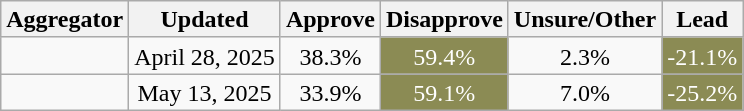<table class="wikitable sortable" style="text-align:center;line-height:17px">
<tr>
<th>Aggregator</th>
<th>Updated</th>
<th>Approve</th>
<th>Disapprove</th>
<th>Unsure/Other</th>
<th>Lead</th>
</tr>
<tr>
<td></td>
<td>April 28, 2025</td>
<td>38.3%</td>
<td style="background:#8B8B54; color: white">59.4%</td>
<td>2.3%</td>
<td style="background:#8B8B54; color: white">-21.1%</td>
</tr>
<tr>
<td></td>
<td>May 13, 2025</td>
<td>33.9%</td>
<td style="background:#8B8B54; color: white">59.1%</td>
<td>7.0%</td>
<td style="background:#8B8B54; color: white">-25.2%</td>
</tr>
</table>
